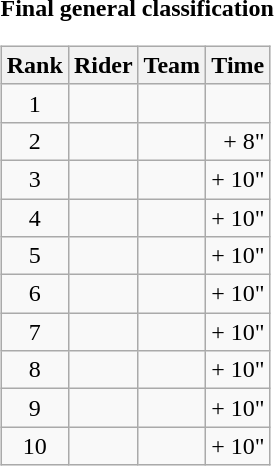<table>
<tr>
<td><strong>Final general classification</strong><br><table class="wikitable">
<tr>
<th scope="col">Rank</th>
<th scope="col">Rider</th>
<th scope="col">Team</th>
<th scope="col">Time</th>
</tr>
<tr>
<td style="text-align:center;">1</td>
<td></td>
<td></td>
<td style="text-align:right;"></td>
</tr>
<tr>
<td style="text-align:center;">2</td>
<td></td>
<td></td>
<td style="text-align:right;">+ 8"</td>
</tr>
<tr>
<td style="text-align:center;">3</td>
<td></td>
<td></td>
<td style="text-align:right;">+ 10"</td>
</tr>
<tr>
<td style="text-align:center;">4</td>
<td></td>
<td></td>
<td style="text-align:right;">+ 10"</td>
</tr>
<tr>
<td style="text-align:center;">5</td>
<td></td>
<td></td>
<td style="text-align:right;">+ 10"</td>
</tr>
<tr>
<td style="text-align:center;">6</td>
<td></td>
<td></td>
<td style="text-align:right;">+ 10"</td>
</tr>
<tr>
<td style="text-align:center;">7</td>
<td></td>
<td></td>
<td style="text-align:right;">+ 10"</td>
</tr>
<tr>
<td style="text-align:center;">8</td>
<td></td>
<td></td>
<td style="text-align:right;">+ 10"</td>
</tr>
<tr>
<td style="text-align:center;">9</td>
<td></td>
<td></td>
<td style="text-align:right;">+ 10"</td>
</tr>
<tr>
<td style="text-align:center;">10</td>
<td></td>
<td></td>
<td style="text-align:right;">+ 10"</td>
</tr>
</table>
</td>
</tr>
</table>
